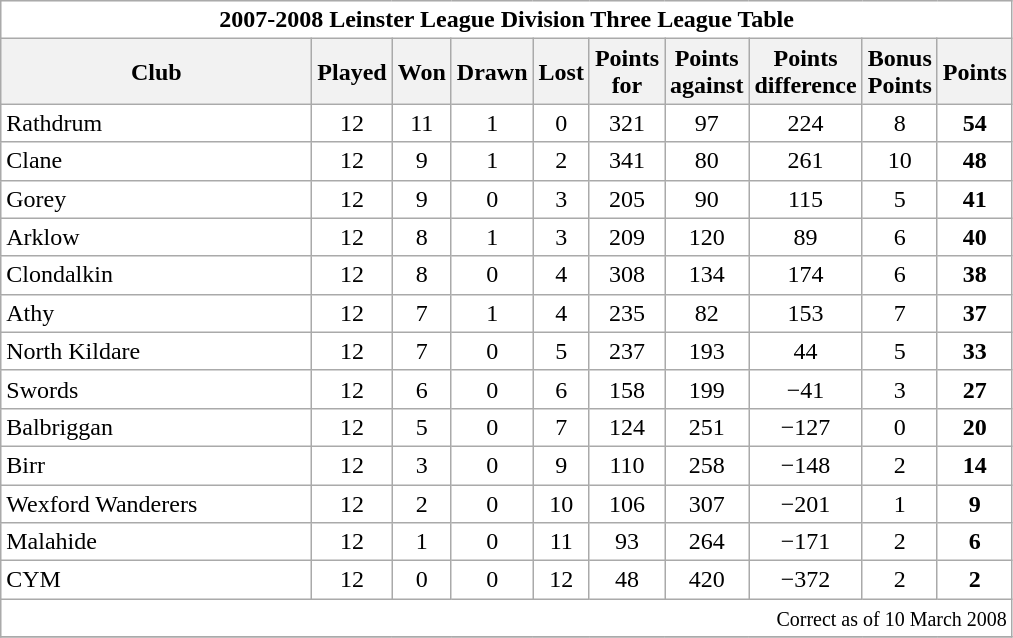<table class="wikitable" style="float:left; margin-right:15px; text-align: center;">
<tr>
<td colspan="10" bgcolor="#FFFFFF" cellpadding="0" cellspacing="0"><strong>2007-2008 Leinster League Division Three League Table</strong></td>
</tr>
<tr>
<th bgcolor="#efefef" width="200">Club</th>
<th bgcolor="#efefef" width="20">Played</th>
<th bgcolor="#efefef" width="20">Won</th>
<th bgcolor="#efefef" width="20">Drawn</th>
<th bgcolor="#efefef" width="20">Lost</th>
<th bgcolor="#efefef" width="20">Points for</th>
<th bgcolor="#efefef" width="20">Points against</th>
<th bgcolor="#efefef" width="20">Points difference</th>
<th bgcolor="#efefef" width="20">Bonus Points</th>
<th bgcolor="#efefef" width="20">Points</th>
</tr>
<tr bgcolor=#ffffff align=center>
<td align=left>Rathdrum</td>
<td>12</td>
<td>11</td>
<td>1</td>
<td>0</td>
<td>321</td>
<td>97</td>
<td>224</td>
<td>8</td>
<td><strong>54</strong></td>
</tr>
<tr bgcolor=#ffffff align=center>
<td align=left>Clane</td>
<td>12</td>
<td>9</td>
<td>1</td>
<td>2</td>
<td>341</td>
<td>80</td>
<td>261</td>
<td>10</td>
<td><strong>48</strong></td>
</tr>
<tr bgcolor=#ffffff align=center>
<td align=left>Gorey</td>
<td>12</td>
<td>9</td>
<td>0</td>
<td>3</td>
<td>205</td>
<td>90</td>
<td>115</td>
<td>5</td>
<td><strong>41</strong></td>
</tr>
<tr bgcolor=#ffffff align=center>
<td align=left>Arklow</td>
<td>12</td>
<td>8</td>
<td>1</td>
<td>3</td>
<td>209</td>
<td>120</td>
<td>89</td>
<td>6</td>
<td><strong>40</strong></td>
</tr>
<tr bgcolor=#ffffff align=center>
<td align=left>Clondalkin</td>
<td>12</td>
<td>8</td>
<td>0</td>
<td>4</td>
<td>308</td>
<td>134</td>
<td>174</td>
<td>6</td>
<td><strong>38</strong></td>
</tr>
<tr bgcolor=#ffffff align=center>
<td align=left>Athy</td>
<td>12</td>
<td>7</td>
<td>1</td>
<td>4</td>
<td>235</td>
<td>82</td>
<td>153</td>
<td>7</td>
<td><strong>37</strong></td>
</tr>
<tr bgcolor=#ffffff align=center>
<td align=left>North Kildare</td>
<td>12</td>
<td>7</td>
<td>0</td>
<td>5</td>
<td>237</td>
<td>193</td>
<td>44</td>
<td>5</td>
<td><strong>33</strong></td>
</tr>
<tr bgcolor=#ffffff align=center>
<td align=left>Swords</td>
<td>12</td>
<td>6</td>
<td>0</td>
<td>6</td>
<td>158</td>
<td>199</td>
<td>−41</td>
<td>3</td>
<td><strong>27</strong></td>
</tr>
<tr bgcolor=#ffffff align=center>
<td align=left>Balbriggan</td>
<td>12</td>
<td>5</td>
<td>0</td>
<td>7</td>
<td>124</td>
<td>251</td>
<td>−127</td>
<td>0</td>
<td><strong>20</strong></td>
</tr>
<tr bgcolor=#ffffff align=center>
<td align=left>Birr</td>
<td>12</td>
<td>3</td>
<td>0</td>
<td>9</td>
<td>110</td>
<td>258</td>
<td>−148</td>
<td>2</td>
<td><strong>14</strong></td>
</tr>
<tr bgcolor=#ffffff align=center>
<td align=left>Wexford Wanderers</td>
<td>12</td>
<td>2</td>
<td>0</td>
<td>10</td>
<td>106</td>
<td>307</td>
<td>−201</td>
<td>1</td>
<td><strong>9</strong></td>
</tr>
<tr bgcolor=#ffffff align=center>
<td align=left>Malahide</td>
<td>12</td>
<td>1</td>
<td>0</td>
<td>11</td>
<td>93</td>
<td>264</td>
<td>−171</td>
<td>2</td>
<td><strong>6</strong></td>
</tr>
<tr bgcolor=#ffffff align=center>
<td align=left>CYM</td>
<td>12</td>
<td>0</td>
<td>0</td>
<td>12</td>
<td>48</td>
<td>420</td>
<td>−372</td>
<td>2</td>
<td><strong>2<em></td>
</tr>
<tr>
<td colspan="10" align="right" bgcolor="#FFFFFF" cellpadding="0" cellspacing="0"><small>Correct as of 10 March 2008</small></td>
</tr>
<tr>
</tr>
</table>
